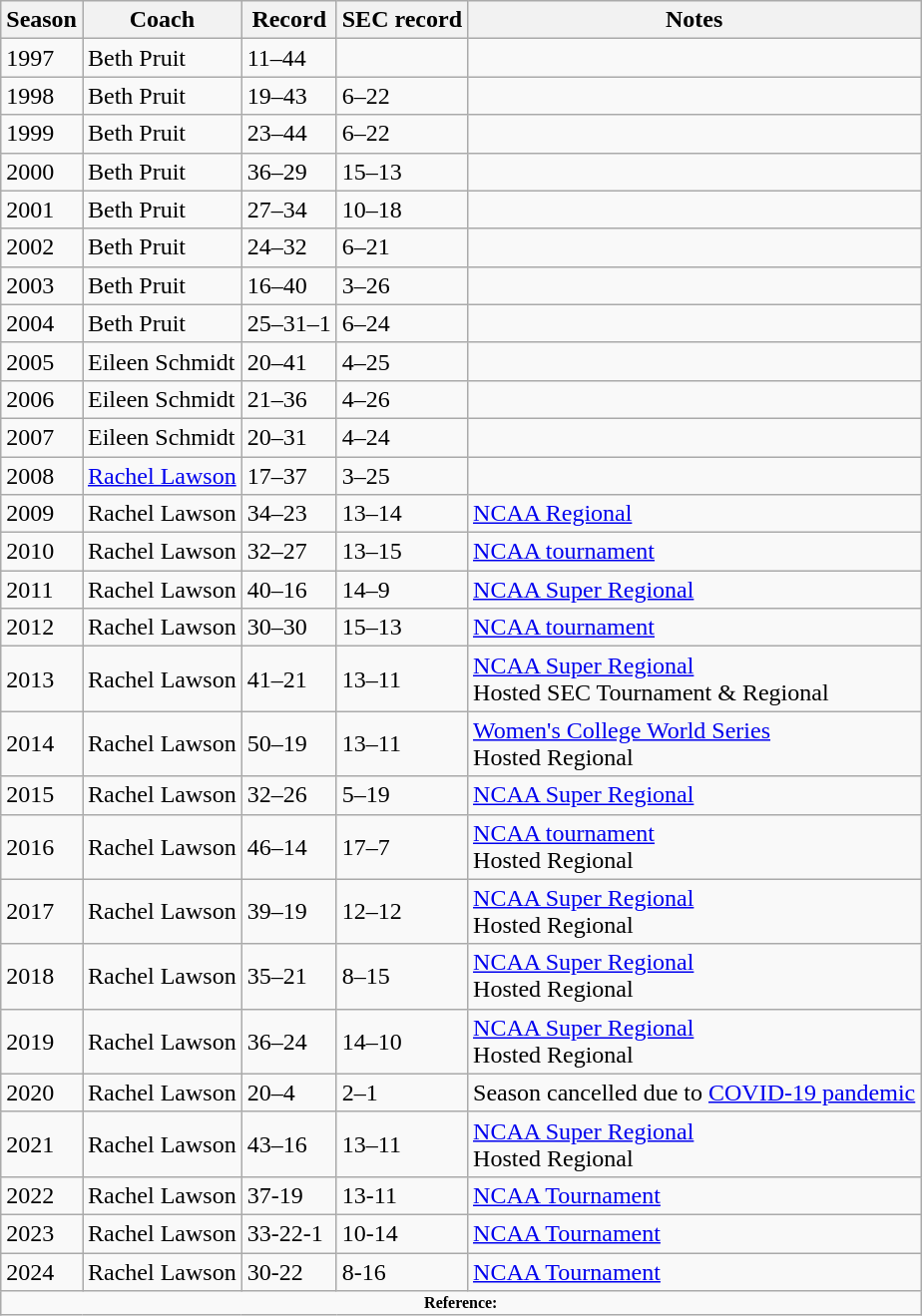<table class="wikitable">
<tr>
<th>Season</th>
<th>Coach</th>
<th>Record</th>
<th>SEC record</th>
<th>Notes</th>
</tr>
<tr>
<td>1997</td>
<td>Beth Pruit</td>
<td>11–44</td>
<td></td>
<td></td>
</tr>
<tr>
<td>1998</td>
<td>Beth Pruit</td>
<td>19–43</td>
<td>6–22</td>
<td></td>
</tr>
<tr>
<td>1999</td>
<td>Beth Pruit</td>
<td>23–44</td>
<td>6–22</td>
<td></td>
</tr>
<tr>
<td>2000</td>
<td>Beth Pruit</td>
<td>36–29</td>
<td>15–13</td>
<td></td>
</tr>
<tr>
<td>2001</td>
<td>Beth Pruit</td>
<td>27–34</td>
<td>10–18</td>
<td></td>
</tr>
<tr>
<td>2002</td>
<td>Beth Pruit</td>
<td>24–32</td>
<td>6–21</td>
<td></td>
</tr>
<tr>
<td>2003</td>
<td>Beth Pruit</td>
<td>16–40</td>
<td>3–26</td>
<td></td>
</tr>
<tr>
<td>2004</td>
<td>Beth Pruit</td>
<td>25–31–1</td>
<td>6–24</td>
<td></td>
</tr>
<tr>
<td>2005</td>
<td>Eileen Schmidt</td>
<td>20–41</td>
<td>4–25</td>
<td></td>
</tr>
<tr>
<td>2006</td>
<td>Eileen Schmidt</td>
<td>21–36</td>
<td>4–26</td>
<td></td>
</tr>
<tr>
<td>2007</td>
<td>Eileen Schmidt</td>
<td>20–31</td>
<td>4–24</td>
<td></td>
</tr>
<tr>
<td>2008</td>
<td><a href='#'>Rachel Lawson</a></td>
<td>17–37</td>
<td>3–25</td>
<td></td>
</tr>
<tr>
<td>2009</td>
<td>Rachel Lawson</td>
<td>34–23</td>
<td>13–14</td>
<td><a href='#'>NCAA Regional</a></td>
</tr>
<tr>
<td>2010</td>
<td>Rachel Lawson</td>
<td>32–27</td>
<td>13–15</td>
<td><a href='#'>NCAA tournament</a></td>
</tr>
<tr>
<td>2011</td>
<td>Rachel Lawson</td>
<td>40–16</td>
<td>14–9</td>
<td><a href='#'>NCAA Super Regional</a></td>
</tr>
<tr>
<td>2012</td>
<td>Rachel Lawson</td>
<td>30–30</td>
<td>15–13</td>
<td><a href='#'>NCAA tournament</a></td>
</tr>
<tr>
<td>2013</td>
<td>Rachel Lawson</td>
<td>41–21</td>
<td>13–11</td>
<td><a href='#'>NCAA Super Regional</a><br>Hosted SEC Tournament & Regional</td>
</tr>
<tr>
<td>2014</td>
<td>Rachel Lawson</td>
<td>50–19</td>
<td>13–11</td>
<td><a href='#'>Women's College World Series</a><br>Hosted Regional</td>
</tr>
<tr>
<td>2015</td>
<td>Rachel Lawson</td>
<td>32–26</td>
<td>5–19</td>
<td><a href='#'>NCAA Super Regional</a></td>
</tr>
<tr>
<td>2016</td>
<td>Rachel Lawson</td>
<td>46–14</td>
<td>17–7</td>
<td><a href='#'>NCAA tournament</a><br>Hosted Regional</td>
</tr>
<tr>
<td>2017</td>
<td>Rachel Lawson</td>
<td>39–19</td>
<td>12–12</td>
<td><a href='#'>NCAA Super Regional</a><br>Hosted Regional</td>
</tr>
<tr>
<td>2018</td>
<td>Rachel Lawson</td>
<td>35–21</td>
<td>8–15</td>
<td><a href='#'>NCAA Super Regional</a><br>Hosted Regional</td>
</tr>
<tr>
<td>2019</td>
<td>Rachel Lawson</td>
<td>36–24</td>
<td>14–10</td>
<td><a href='#'>NCAA Super Regional</a><br>Hosted Regional</td>
</tr>
<tr>
<td>2020</td>
<td>Rachel Lawson</td>
<td>20–4</td>
<td>2–1</td>
<td>Season cancelled due to <a href='#'>COVID-19 pandemic</a></td>
</tr>
<tr>
<td>2021</td>
<td>Rachel Lawson</td>
<td>43–16</td>
<td>13–11</td>
<td><a href='#'>NCAA Super Regional</a><br>Hosted Regional</td>
</tr>
<tr>
<td>2022</td>
<td>Rachel Lawson</td>
<td>37-19</td>
<td>13-11</td>
<td><a href='#'>NCAA Tournament</a></td>
</tr>
<tr>
<td>2023</td>
<td>Rachel Lawson</td>
<td>33-22-1</td>
<td>10-14</td>
<td><a href='#'>NCAA Tournament</a></td>
</tr>
<tr>
<td>2024</td>
<td>Rachel Lawson</td>
<td>30-22</td>
<td>8-16</td>
<td><a href='#'>NCAA Tournament</a></td>
</tr>
<tr>
<td colspan="5" style="font-size: 8pt" align="center"><strong>Reference:</strong></td>
</tr>
</table>
